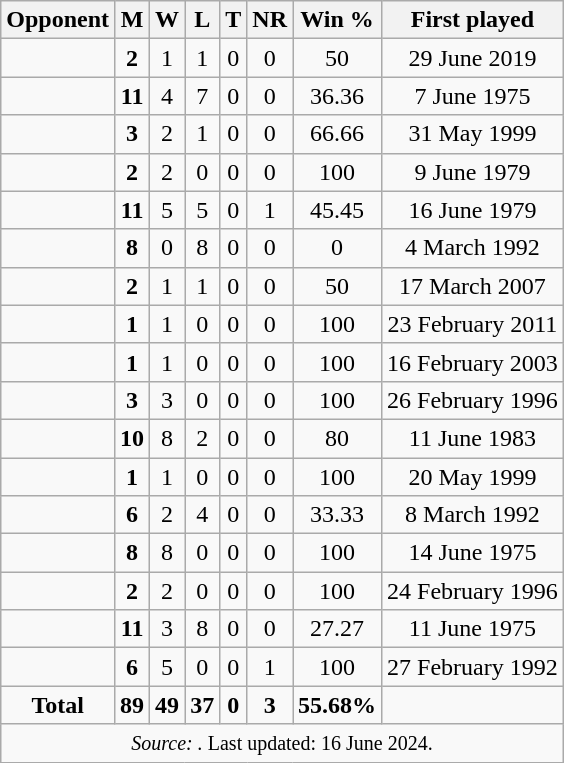<table class="wikitable sortable" style="text-align:center">
<tr>
<th>Opponent</th>
<th>M</th>
<th>W</th>
<th>L</th>
<th>T</th>
<th>NR</th>
<th>Win %</th>
<th>First played</th>
</tr>
<tr>
<td align="left"></td>
<td><strong>2</strong></td>
<td>1</td>
<td>1</td>
<td>0</td>
<td>0</td>
<td>50</td>
<td>29 June 2019</td>
</tr>
<tr>
<td align="left"></td>
<td><strong>11</strong></td>
<td>4</td>
<td>7</td>
<td>0</td>
<td>0</td>
<td>36.36</td>
<td>7 June 1975</td>
</tr>
<tr>
<td align="left"></td>
<td><strong>3</strong></td>
<td>2</td>
<td>1</td>
<td>0</td>
<td>0</td>
<td>66.66</td>
<td>31 May 1999</td>
</tr>
<tr>
<td align="left"></td>
<td><strong>2</strong></td>
<td>2</td>
<td>0</td>
<td>0</td>
<td>0</td>
<td>100</td>
<td>9 June 1979</td>
</tr>
<tr>
<td align="left"></td>
<td><strong>11</strong></td>
<td>5</td>
<td>5</td>
<td>0</td>
<td>1</td>
<td>45.45</td>
<td>16 June 1979</td>
</tr>
<tr>
<td align="left"></td>
<td><strong>8</strong></td>
<td>0</td>
<td>8</td>
<td>0</td>
<td>0</td>
<td>0</td>
<td>4 March 1992</td>
</tr>
<tr>
<td align="left"></td>
<td><strong>2</strong></td>
<td>1</td>
<td>1</td>
<td>0</td>
<td>0</td>
<td>50</td>
<td>17 March 2007</td>
</tr>
<tr>
<td align="left"></td>
<td><strong>1</strong></td>
<td>1</td>
<td>0</td>
<td>0</td>
<td>0</td>
<td>100</td>
<td>23 February 2011</td>
</tr>
<tr>
<td align="left"></td>
<td><strong>1</strong></td>
<td>1</td>
<td>0</td>
<td>0</td>
<td>0</td>
<td>100</td>
<td>16 February 2003</td>
</tr>
<tr>
<td align="left"></td>
<td><strong>3</strong></td>
<td>3</td>
<td>0</td>
<td>0</td>
<td>0</td>
<td>100</td>
<td>26 February 1996</td>
</tr>
<tr>
<td align="left"></td>
<td><strong>10</strong></td>
<td>8</td>
<td>2</td>
<td>0</td>
<td>0</td>
<td>80</td>
<td>11 June 1983</td>
</tr>
<tr>
<td align="left"></td>
<td><strong>1</strong></td>
<td>1</td>
<td>0</td>
<td>0</td>
<td>0</td>
<td>100</td>
<td>20 May 1999</td>
</tr>
<tr>
<td align="left"></td>
<td><strong>6</strong></td>
<td>2</td>
<td>4</td>
<td>0</td>
<td>0</td>
<td>33.33</td>
<td>8 March 1992</td>
</tr>
<tr>
<td align="left"></td>
<td><strong>8</strong></td>
<td>8</td>
<td>0</td>
<td>0</td>
<td>0</td>
<td>100</td>
<td>14 June 1975</td>
</tr>
<tr>
<td align="left"></td>
<td><strong>2</strong></td>
<td>2</td>
<td>0</td>
<td>0</td>
<td>0</td>
<td>100</td>
<td>24 February 1996</td>
</tr>
<tr>
<td align="left"></td>
<td><strong>11</strong></td>
<td>3</td>
<td>8</td>
<td>0</td>
<td>0</td>
<td>27.27</td>
<td>11 June 1975</td>
</tr>
<tr>
<td align="left"></td>
<td><strong>6</strong></td>
<td>5</td>
<td>0</td>
<td>0</td>
<td>1</td>
<td>100</td>
<td>27 February 1992</td>
</tr>
<tr>
<td><strong>Total</strong></td>
<td><strong>89</strong></td>
<td><strong>49</strong></td>
<td><strong>37</strong></td>
<td><strong>0</strong></td>
<td><strong>3</strong></td>
<td><strong>55.68%</strong></td>
<td></td>
</tr>
<tr>
<td colspan="8"><small><em>Source: .</em> Last updated: 16 June 2024.</small></td>
</tr>
</table>
